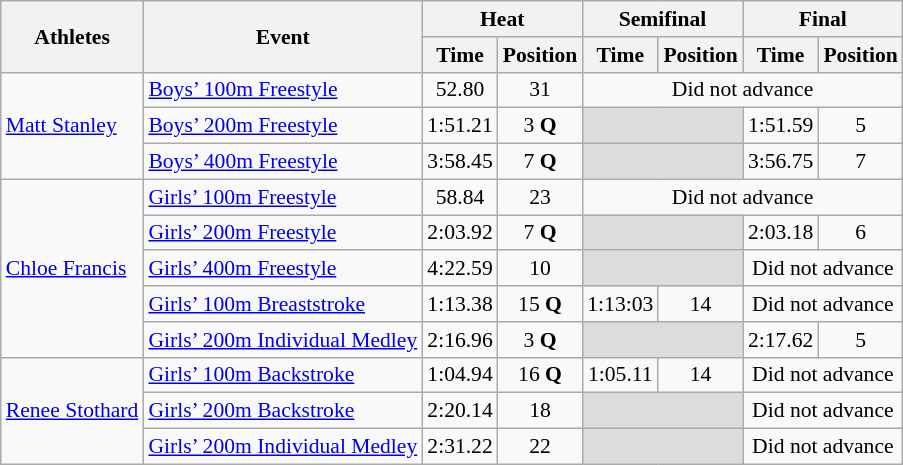<table class="wikitable" border="1" style="font-size:90%">
<tr>
<th rowspan=2>Athletes</th>
<th rowspan=2>Event</th>
<th colspan=2>Heat</th>
<th colspan=2>Semifinal</th>
<th colspan=2>Final</th>
</tr>
<tr>
<th>Time</th>
<th>Position</th>
<th>Time</th>
<th>Position</th>
<th>Time</th>
<th>Position</th>
</tr>
<tr>
<td rowspan=3><a href='#'>Matt Stanley</a></td>
<td><a href='#'>Boys’ 100m Freestyle</a></td>
<td align=center>52.80</td>
<td align=center>31</td>
<td colspan="4" align=center>Did not advance</td>
</tr>
<tr>
<td><a href='#'>Boys’ 200m Freestyle</a></td>
<td align=center>1:51.21</td>
<td align=center>3 <strong>Q</strong></td>
<td colspan=2 bgcolor=#DCDCDC></td>
<td align=center>1:51.59</td>
<td align=center>5</td>
</tr>
<tr>
<td><a href='#'>Boys’ 400m Freestyle</a></td>
<td align=center>3:58.45</td>
<td align=center>7 <strong>Q</strong></td>
<td colspan=2 bgcolor=#DCDCDC></td>
<td align=center>3:56.75</td>
<td align=center>7</td>
</tr>
<tr>
<td rowspan=5><a href='#'>Chloe Francis</a></td>
<td><a href='#'>Girls’ 100m Freestyle</a></td>
<td align=center>58.84</td>
<td align=center>23</td>
<td colspan="4" align=center>Did not advance</td>
</tr>
<tr>
<td><a href='#'>Girls’ 200m Freestyle</a></td>
<td align=center>2:03.92</td>
<td align=center>7 <strong>Q</strong></td>
<td colspan=2 bgcolor=#DCDCDC></td>
<td align=center>2:03.18</td>
<td align=center>6</td>
</tr>
<tr>
<td><a href='#'>Girls’ 400m Freestyle</a></td>
<td align=center>4:22.59</td>
<td align=center>10</td>
<td colspan=2 bgcolor=#DCDCDC></td>
<td colspan="2" align=center>Did not advance</td>
</tr>
<tr>
<td><a href='#'>Girls’ 100m Breaststroke</a></td>
<td align=center>1:13.38</td>
<td align=center>15 <strong>Q</strong></td>
<td align=center>1:13:03</td>
<td align=center>14</td>
<td colspan="2" align=center>Did not advance</td>
</tr>
<tr>
<td><a href='#'>Girls’ 200m Individual Medley</a></td>
<td align=center>2:16.96</td>
<td align=center>3 <strong>Q</strong></td>
<td colspan=2 bgcolor=#DCDCDC></td>
<td align=center>2:17.62</td>
<td align=center>5</td>
</tr>
<tr>
<td rowspan=3><a href='#'>Renee Stothard</a></td>
<td><a href='#'>Girls’ 100m Backstroke</a></td>
<td align=center>1:04.94</td>
<td align=center>16 <strong>Q</strong></td>
<td align=center>1:05.11</td>
<td align=center>14</td>
<td colspan="2" align=center>Did not advance</td>
</tr>
<tr>
<td><a href='#'>Girls’ 200m Backstroke</a></td>
<td align=center>2:20.14</td>
<td align=center>18</td>
<td colspan=2 bgcolor=#DCDCDC></td>
<td colspan="2" align=center>Did not advance</td>
</tr>
<tr>
<td><a href='#'>Girls’ 200m Individual Medley</a></td>
<td align=center>2:31.22</td>
<td align=center>22</td>
<td colspan=2 bgcolor=#DCDCDC></td>
<td colspan="2" align=center>Did not advance</td>
</tr>
</table>
